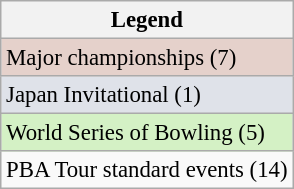<table class="wikitable" style="font-size:95%;">
<tr>
<th>Legend</th>
</tr>
<tr style="background:#e5d1cb;">
<td>Major championships  (7)</td>
</tr>
<tr style="background:#dfe2e9;">
<td>Japan Invitational (1)</td>
</tr>
<tr style="background:#d4f1c5;">
<td>World Series of Bowling (5)</td>
</tr>
<tr>
<td>PBA Tour standard events (14)</td>
</tr>
</table>
